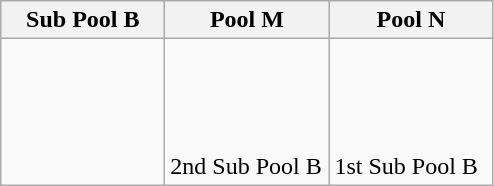<table class="wikitable">
<tr>
<th width=33%>Sub Pool B</th>
<th width=33%>Pool M</th>
<th width=33%>Pool N</th>
</tr>
<tr>
<td><br><br>
<br>
<br>
</td>
<td><br><br>
<br>
<br>
2nd Sub Pool B</td>
<td><br><br>
<br>
<br>
1st Sub Pool B</td>
</tr>
</table>
